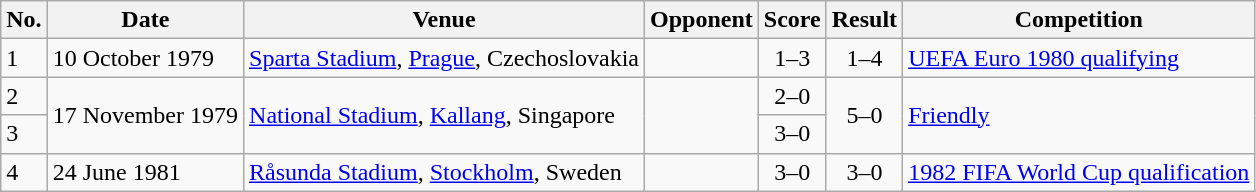<table class="wikitable plainrowheaders">
<tr>
<th>No.</th>
<th>Date</th>
<th>Venue</th>
<th>Opponent</th>
<th>Score</th>
<th>Result</th>
<th>Competition</th>
</tr>
<tr>
<td>1</td>
<td>10 October 1979</td>
<td><a href='#'>Sparta Stadium</a>, <a href='#'>Prague</a>, Czechoslovakia</td>
<td></td>
<td align=center>1–3</td>
<td align="center">1–4</td>
<td><a href='#'>UEFA Euro 1980 qualifying</a></td>
</tr>
<tr>
<td>2</td>
<td rowspan="2">17 November 1979</td>
<td rowspan="2"><a href='#'>National Stadium</a>, <a href='#'>Kallang</a>, Singapore</td>
<td rowspan="2"></td>
<td align=center>2–0</td>
<td rowspan="2" align="center">5–0</td>
<td rowspan="2"><a href='#'>Friendly</a></td>
</tr>
<tr>
<td>3</td>
<td align=center>3–0</td>
</tr>
<tr>
<td>4</td>
<td>24 June 1981</td>
<td><a href='#'>Råsunda Stadium</a>, <a href='#'>Stockholm</a>, Sweden</td>
<td></td>
<td align=center>3–0</td>
<td align="center">3–0</td>
<td><a href='#'>1982 FIFA World Cup qualification</a></td>
</tr>
</table>
